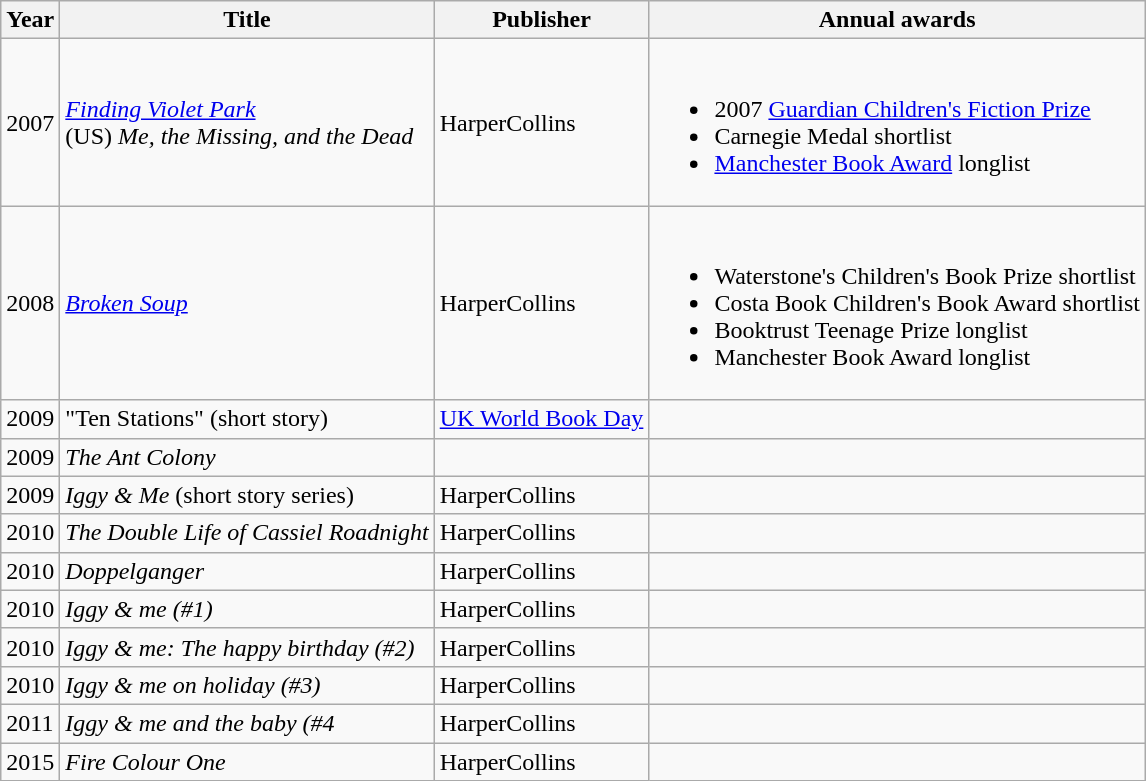<table class=wikitable>
<tr>
<th>Year</th>
<th>Title</th>
<th>Publisher</th>
<th>Annual awards</th>
</tr>
<tr>
<td>2007</td>
<td><em><a href='#'>Finding Violet Park</a></em> <br>(US) <em>Me, the Missing, and the Dead</em></td>
<td>HarperCollins</td>
<td><br><ul><li>2007 <a href='#'>Guardian Children's Fiction Prize</a></li><li>Carnegie Medal shortlist</li><li><a href='#'>Manchester Book Award</a> longlist</li></ul></td>
</tr>
<tr>
<td>2008</td>
<td><em><a href='#'>Broken Soup</a></em></td>
<td>HarperCollins</td>
<td><br><ul><li>Waterstone's Children's Book Prize shortlist</li><li>Costa Book Children's Book Award shortlist</li><li>Booktrust Teenage Prize longlist</li><li>Manchester Book Award longlist</li></ul></td>
</tr>
<tr>
<td>2009</td>
<td>"Ten Stations" (short story)</td>
<td><a href='#'>UK World Book Day</a></td>
<td></td>
</tr>
<tr>
<td>2009</td>
<td><em>The Ant Colony</em></td>
<td></td>
<td></td>
</tr>
<tr>
<td>2009</td>
<td><em>Iggy & Me</em> (short story series)</td>
<td>HarperCollins</td>
<td></td>
</tr>
<tr>
<td>2010</td>
<td><em>The Double Life of Cassiel Roadnight</em></td>
<td>HarperCollins</td>
<td></td>
</tr>
<tr>
<td>2010</td>
<td><em>Doppelganger</em></td>
<td>HarperCollins</td>
<td></td>
</tr>
<tr>
<td>2010</td>
<td><em>Iggy & me (#1)</em></td>
<td>HarperCollins</td>
<td></td>
</tr>
<tr>
<td>2010</td>
<td><em>Iggy & me: The happy birthday (#2)</em></td>
<td>HarperCollins</td>
<td></td>
</tr>
<tr>
<td>2010</td>
<td><em>Iggy & me on holiday (#3)</em></td>
<td>HarperCollins</td>
<td></td>
</tr>
<tr>
<td>2011</td>
<td><em>Iggy & me and the baby (#4</em></td>
<td>HarperCollins</td>
<td></td>
</tr>
<tr>
<td>2015</td>
<td><em>Fire Colour One</em> </td>
<td>HarperCollins</td>
<td></td>
</tr>
</table>
